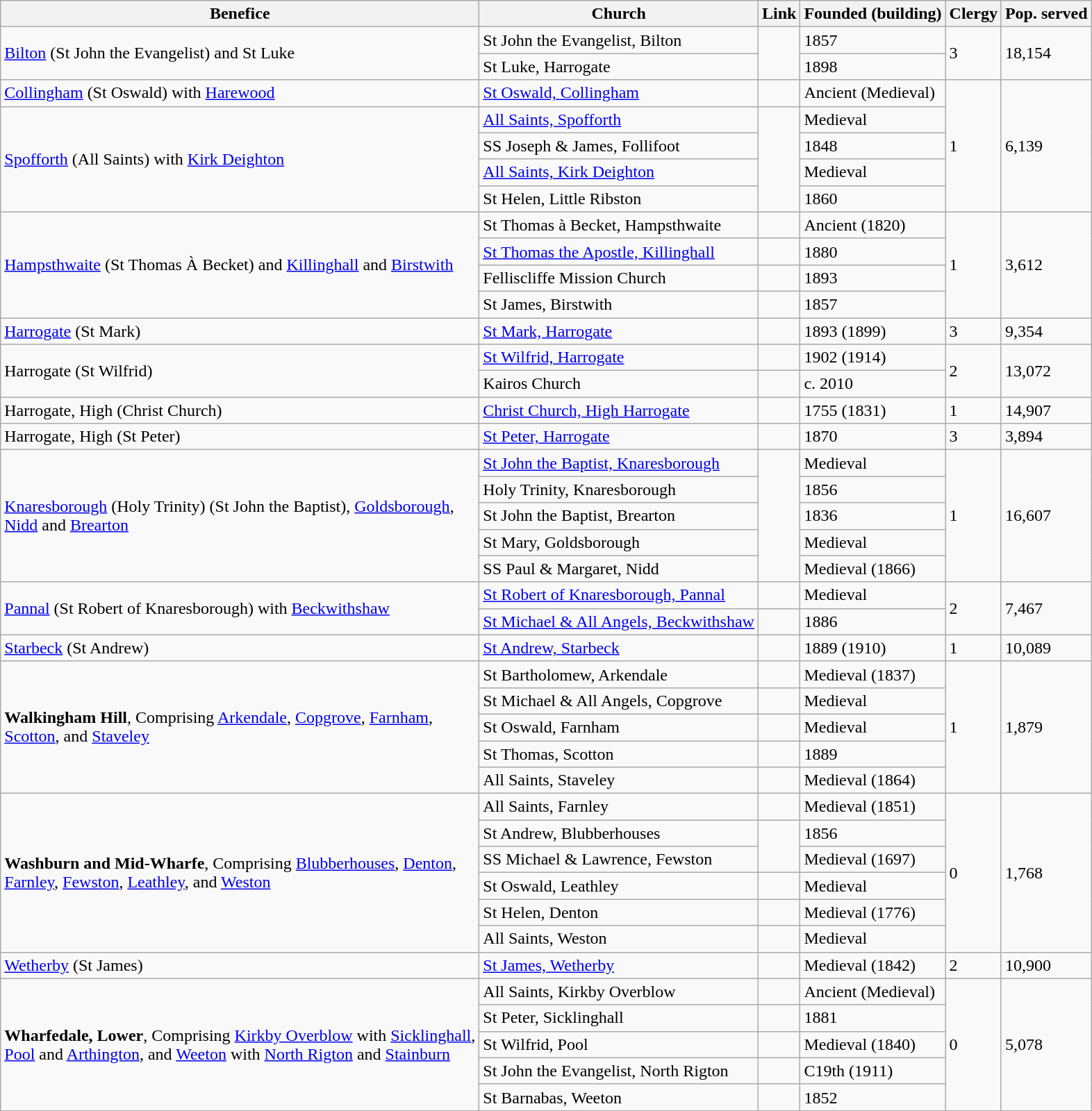<table class="wikitable sortable">
<tr>
<th>Benefice</th>
<th>Church</th>
<th>Link</th>
<th>Founded (building)</th>
<th>Clergy</th>
<th>Pop. served</th>
</tr>
<tr>
<td rowspan="2"><a href='#'>Bilton</a> (St John the Evangelist) and St Luke</td>
<td>St John the Evangelist, Bilton</td>
<td rowspan="2"></td>
<td>1857</td>
<td rowspan="2">3</td>
<td rowspan="2">18,154</td>
</tr>
<tr>
<td>St Luke, Harrogate</td>
<td>1898</td>
</tr>
<tr>
<td><a href='#'>Collingham</a> (St Oswald) with <a href='#'>Harewood</a></td>
<td><a href='#'>St Oswald, Collingham</a></td>
<td></td>
<td>Ancient (Medieval)</td>
<td rowspan="5">1</td>
<td rowspan="5">6,139</td>
</tr>
<tr>
<td rowspan="4"><a href='#'>Spofforth</a> (All Saints) with <a href='#'>Kirk Deighton</a></td>
<td><a href='#'>All Saints, Spofforth</a></td>
<td rowspan="4"></td>
<td>Medieval</td>
</tr>
<tr>
<td>SS Joseph & James, Follifoot</td>
<td>1848</td>
</tr>
<tr>
<td><a href='#'>All Saints, Kirk Deighton</a></td>
<td>Medieval</td>
</tr>
<tr>
<td>St Helen, Little Ribston</td>
<td>1860</td>
</tr>
<tr>
<td rowspan="4"><a href='#'>Hampsthwaite</a> (St Thomas À Becket) and <a href='#'>Killinghall</a> and <a href='#'>Birstwith</a></td>
<td>St Thomas à Becket, Hampsthwaite</td>
<td></td>
<td>Ancient (1820)</td>
<td rowspan="4">1</td>
<td rowspan="4">3,612</td>
</tr>
<tr>
<td><a href='#'>St Thomas the Apostle, Killinghall</a></td>
<td></td>
<td>1880</td>
</tr>
<tr>
<td>Felliscliffe Mission Church</td>
<td></td>
<td>1893</td>
</tr>
<tr>
<td>St James, Birstwith</td>
<td></td>
<td>1857</td>
</tr>
<tr>
<td><a href='#'>Harrogate</a> (St Mark)</td>
<td><a href='#'>St Mark, Harrogate</a></td>
<td></td>
<td>1893 (1899)</td>
<td>3</td>
<td>9,354</td>
</tr>
<tr>
<td rowspan="2">Harrogate (St Wilfrid)</td>
<td><a href='#'>St Wilfrid, Harrogate</a></td>
<td></td>
<td>1902 (1914)</td>
<td rowspan="2">2</td>
<td rowspan="2">13,072</td>
</tr>
<tr>
<td>Kairos Church</td>
<td></td>
<td>c. 2010</td>
</tr>
<tr>
<td>Harrogate, High (Christ Church)</td>
<td><a href='#'>Christ Church, High Harrogate</a></td>
<td></td>
<td>1755 (1831)</td>
<td>1</td>
<td>14,907</td>
</tr>
<tr>
<td>Harrogate, High (St Peter)</td>
<td><a href='#'>St Peter, Harrogate</a></td>
<td></td>
<td>1870</td>
<td>3</td>
<td>3,894</td>
</tr>
<tr>
<td rowspan="5"><a href='#'>Knaresborough</a> (Holy Trinity) (St John the Baptist), <a href='#'>Goldsborough</a>,<br><a href='#'>Nidd</a> and <a href='#'>Brearton</a></td>
<td><a href='#'>St John the Baptist, Knaresborough</a></td>
<td rowspan="5"></td>
<td>Medieval</td>
<td rowspan="5">1</td>
<td rowspan="5">16,607</td>
</tr>
<tr>
<td>Holy Trinity, Knaresborough</td>
<td>1856</td>
</tr>
<tr>
<td>St John the Baptist, Brearton</td>
<td>1836</td>
</tr>
<tr>
<td>St Mary, Goldsborough</td>
<td>Medieval</td>
</tr>
<tr>
<td>SS Paul & Margaret, Nidd</td>
<td>Medieval (1866)</td>
</tr>
<tr>
<td rowspan="2"><a href='#'>Pannal</a> (St Robert of Knaresborough) with <a href='#'>Beckwithshaw</a></td>
<td><a href='#'>St Robert of Knaresborough, Pannal</a></td>
<td></td>
<td>Medieval</td>
<td rowspan="2">2</td>
<td rowspan="2">7,467</td>
</tr>
<tr>
<td><a href='#'>St Michael & All Angels, Beckwithshaw</a></td>
<td></td>
<td>1886</td>
</tr>
<tr>
<td><a href='#'>Starbeck</a> (St Andrew)</td>
<td><a href='#'>St Andrew, Starbeck</a></td>
<td></td>
<td>1889 (1910)</td>
<td>1</td>
<td>10,089</td>
</tr>
<tr>
<td rowspan="5"><strong>Walkingham Hill</strong>, Comprising <a href='#'>Arkendale</a>, <a href='#'>Copgrove</a>, <a href='#'>Farnham</a>,<br><a href='#'>Scotton</a>, and <a href='#'>Staveley</a></td>
<td>St Bartholomew, Arkendale</td>
<td></td>
<td>Medieval (1837)</td>
<td rowspan="5">1</td>
<td rowspan="5">1,879</td>
</tr>
<tr>
<td>St Michael & All Angels, Copgrove</td>
<td></td>
<td>Medieval</td>
</tr>
<tr>
<td>St Oswald, Farnham</td>
<td></td>
<td>Medieval</td>
</tr>
<tr>
<td>St Thomas, Scotton</td>
<td></td>
<td>1889</td>
</tr>
<tr>
<td>All Saints, Staveley</td>
<td></td>
<td>Medieval (1864)</td>
</tr>
<tr>
<td rowspan="6"><strong>Washburn and Mid-Wharfe</strong>, Comprising <a href='#'>Blubberhouses</a>, <a href='#'>Denton</a>,<br><a href='#'>Farnley</a>, <a href='#'>Fewston</a>, <a href='#'>Leathley</a>, and <a href='#'>Weston</a></td>
<td>All Saints, Farnley</td>
<td></td>
<td>Medieval (1851)</td>
<td rowspan="6">0</td>
<td rowspan="6">1,768</td>
</tr>
<tr>
<td>St Andrew, Blubberhouses</td>
<td rowspan="2"></td>
<td>1856</td>
</tr>
<tr>
<td>SS Michael & Lawrence, Fewston</td>
<td>Medieval (1697)</td>
</tr>
<tr>
<td>St Oswald, Leathley</td>
<td></td>
<td>Medieval</td>
</tr>
<tr>
<td>St Helen, Denton</td>
<td></td>
<td>Medieval (1776)</td>
</tr>
<tr>
<td>All Saints, Weston</td>
<td></td>
<td>Medieval</td>
</tr>
<tr>
<td><a href='#'>Wetherby</a> (St James)</td>
<td><a href='#'>St James, Wetherby</a></td>
<td></td>
<td>Medieval (1842)</td>
<td>2</td>
<td>10,900</td>
</tr>
<tr>
<td rowspan="5"><strong>Wharfedale, Lower</strong>, Comprising <a href='#'>Kirkby Overblow</a> with <a href='#'>Sicklinghall</a>,<br><a href='#'>Pool</a> and <a href='#'>Arthington</a>, and <a href='#'>Weeton</a> with <a href='#'>North Rigton</a> and <a href='#'>Stainburn</a></td>
<td>All Saints, Kirkby Overblow</td>
<td></td>
<td>Ancient (Medieval)</td>
<td rowspan="5">0</td>
<td rowspan="5">5,078</td>
</tr>
<tr>
<td>St Peter, Sicklinghall</td>
<td></td>
<td>1881</td>
</tr>
<tr>
<td>St Wilfrid, Pool</td>
<td></td>
<td>Medieval (1840)</td>
</tr>
<tr>
<td>St John the Evangelist, North Rigton</td>
<td></td>
<td>C19th (1911)</td>
</tr>
<tr>
<td>St Barnabas, Weeton</td>
<td></td>
<td>1852</td>
</tr>
</table>
